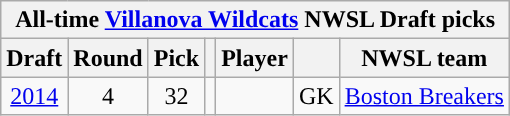<table class="wikitable sortable" style="text-align: center;">
<tr>
<th colspan="7" style="background:#">All-time <a href='#'><span>Villanova Wildcats</span></a> NWSL Draft picks</th>
</tr>
<tr>
<th scope="col">Draft</th>
<th scope="col">Round</th>
<th scope="col">Pick</th>
<th scope="col"></th>
<th scope="col">Player</th>
<th scope="col"></th>
<th scope="col">NWSL team</th>
</tr>
<tr>
<td><a href='#'>2014</a></td>
<td>4</td>
<td>32</td>
<td></td>
<td></td>
<td>GK</td>
<td><a href='#'>Boston Breakers</a></td>
</tr>
</table>
